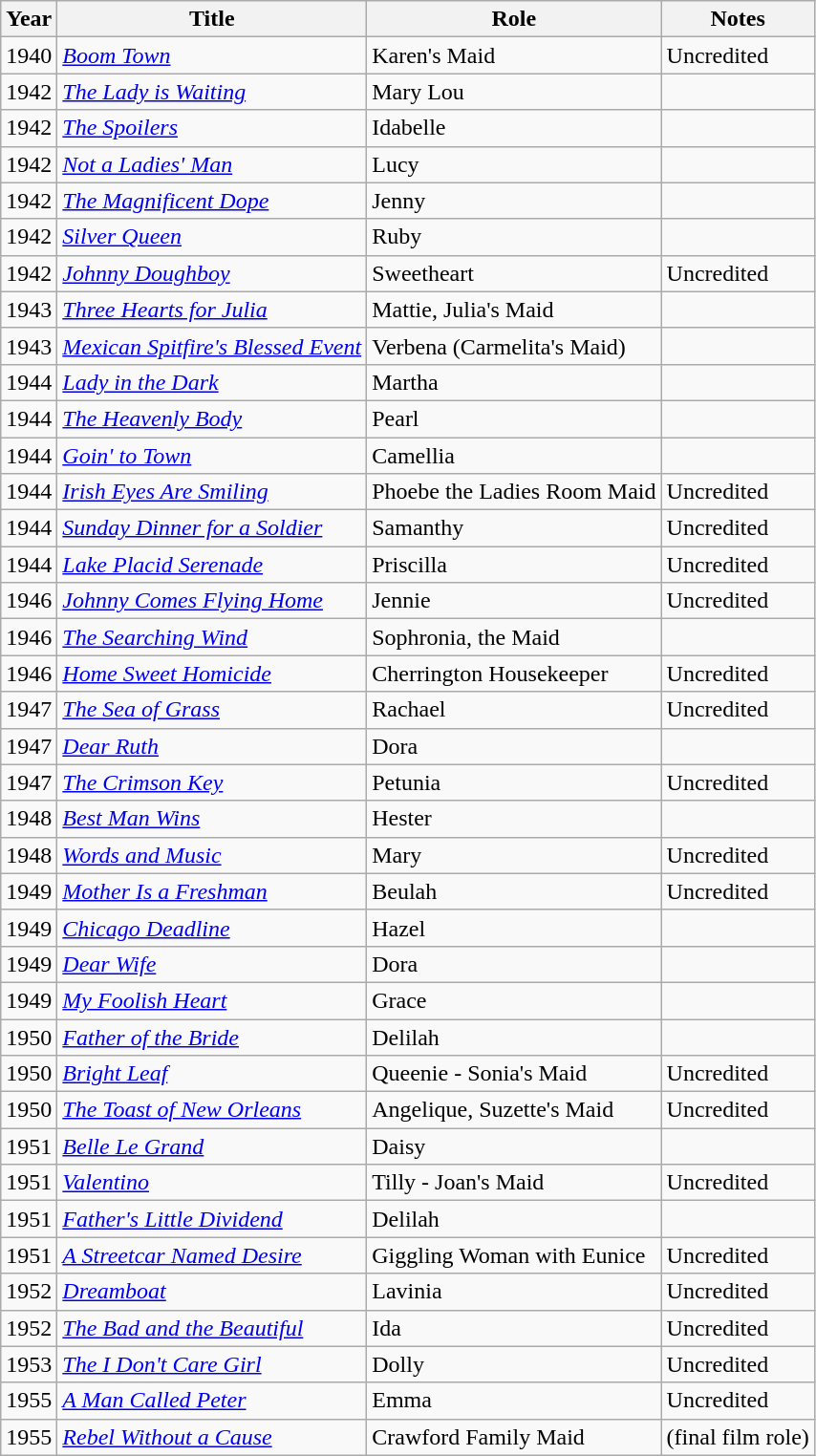<table class="wikitable">
<tr>
<th>Year</th>
<th>Title</th>
<th>Role</th>
<th>Notes</th>
</tr>
<tr>
<td>1940</td>
<td><em><a href='#'>Boom Town</a></em></td>
<td>Karen's Maid</td>
<td>Uncredited</td>
</tr>
<tr>
<td>1942</td>
<td><em><a href='#'>The Lady is Waiting</a></em></td>
<td>Mary Lou</td>
<td></td>
</tr>
<tr>
<td>1942</td>
<td><em><a href='#'>The Spoilers</a></em></td>
<td>Idabelle</td>
<td></td>
</tr>
<tr>
<td>1942</td>
<td><em><a href='#'>Not a Ladies' Man</a></em></td>
<td>Lucy</td>
<td></td>
</tr>
<tr>
<td>1942</td>
<td><em><a href='#'>The Magnificent Dope</a></em></td>
<td>Jenny</td>
<td></td>
</tr>
<tr>
<td>1942</td>
<td><em><a href='#'>Silver Queen</a></em></td>
<td>Ruby</td>
<td></td>
</tr>
<tr>
<td>1942</td>
<td><em><a href='#'>Johnny Doughboy</a></em></td>
<td>Sweetheart</td>
<td>Uncredited</td>
</tr>
<tr>
<td>1943</td>
<td><em><a href='#'>Three Hearts for Julia</a></em></td>
<td>Mattie, Julia's Maid</td>
<td></td>
</tr>
<tr>
<td>1943</td>
<td><em><a href='#'>Mexican Spitfire's Blessed Event</a></em></td>
<td>Verbena (Carmelita's Maid)</td>
<td></td>
</tr>
<tr>
<td>1944</td>
<td><em><a href='#'>Lady in the Dark</a></em></td>
<td>Martha</td>
<td></td>
</tr>
<tr>
<td>1944</td>
<td><em><a href='#'>The Heavenly Body</a></em></td>
<td>Pearl</td>
<td></td>
</tr>
<tr>
<td>1944</td>
<td><em><a href='#'>Goin' to Town</a></em></td>
<td>Camellia</td>
<td></td>
</tr>
<tr>
<td>1944</td>
<td><em><a href='#'>Irish Eyes Are Smiling</a></em></td>
<td>Phoebe the Ladies Room Maid</td>
<td>Uncredited</td>
</tr>
<tr>
<td>1944</td>
<td><em><a href='#'>Sunday Dinner for a Soldier</a></em></td>
<td>Samanthy</td>
<td>Uncredited</td>
</tr>
<tr>
<td>1944</td>
<td><em><a href='#'>Lake Placid Serenade</a></em></td>
<td>Priscilla</td>
<td>Uncredited</td>
</tr>
<tr>
<td>1946</td>
<td><em><a href='#'>Johnny Comes Flying Home</a></em></td>
<td>Jennie</td>
<td>Uncredited</td>
</tr>
<tr>
<td>1946</td>
<td><em><a href='#'>The Searching Wind</a></em></td>
<td>Sophronia, the Maid</td>
<td></td>
</tr>
<tr>
<td>1946</td>
<td><em><a href='#'>Home Sweet Homicide</a></em></td>
<td>Cherrington Housekeeper</td>
<td>Uncredited</td>
</tr>
<tr>
<td>1947</td>
<td><em><a href='#'>The Sea of Grass</a></em></td>
<td>Rachael</td>
<td>Uncredited</td>
</tr>
<tr>
<td>1947</td>
<td><em><a href='#'>Dear Ruth</a></em></td>
<td>Dora</td>
<td></td>
</tr>
<tr>
<td>1947</td>
<td><em><a href='#'>The Crimson Key</a></em></td>
<td>Petunia</td>
<td>Uncredited</td>
</tr>
<tr>
<td>1948</td>
<td><em><a href='#'>Best Man Wins</a></em></td>
<td>Hester</td>
<td></td>
</tr>
<tr>
<td>1948</td>
<td><em><a href='#'>Words and Music</a></em></td>
<td>Mary</td>
<td>Uncredited</td>
</tr>
<tr>
<td>1949</td>
<td><em><a href='#'>Mother Is a Freshman</a></em></td>
<td>Beulah</td>
<td>Uncredited</td>
</tr>
<tr>
<td>1949</td>
<td><em><a href='#'>Chicago Deadline</a></em></td>
<td>Hazel</td>
<td></td>
</tr>
<tr>
<td>1949</td>
<td><em><a href='#'>Dear Wife</a></em></td>
<td>Dora</td>
<td></td>
</tr>
<tr>
<td>1949</td>
<td><em><a href='#'>My Foolish Heart</a></em></td>
<td>Grace</td>
<td></td>
</tr>
<tr>
<td>1950</td>
<td><em><a href='#'>Father of the Bride</a></em></td>
<td>Delilah</td>
<td></td>
</tr>
<tr>
<td>1950</td>
<td><em><a href='#'>Bright Leaf</a></em></td>
<td>Queenie - Sonia's Maid</td>
<td>Uncredited</td>
</tr>
<tr>
<td>1950</td>
<td><em><a href='#'>The Toast of New Orleans</a></em></td>
<td>Angelique, Suzette's Maid</td>
<td>Uncredited</td>
</tr>
<tr>
<td>1951</td>
<td><em><a href='#'>Belle Le Grand</a></em></td>
<td>Daisy</td>
<td></td>
</tr>
<tr>
<td>1951</td>
<td><em><a href='#'>Valentino</a></em></td>
<td>Tilly - Joan's Maid</td>
<td>Uncredited</td>
</tr>
<tr>
<td>1951</td>
<td><em><a href='#'>Father's Little Dividend</a></em></td>
<td>Delilah</td>
<td></td>
</tr>
<tr>
<td>1951</td>
<td><em><a href='#'>A Streetcar Named Desire</a></em></td>
<td>Giggling Woman with Eunice</td>
<td>Uncredited</td>
</tr>
<tr>
<td>1952</td>
<td><em><a href='#'>Dreamboat</a></em></td>
<td>Lavinia</td>
<td>Uncredited</td>
</tr>
<tr>
<td>1952</td>
<td><em><a href='#'>The Bad and the Beautiful</a></em></td>
<td>Ida</td>
<td>Uncredited</td>
</tr>
<tr>
<td>1953</td>
<td><em><a href='#'>The I Don't Care Girl</a></em></td>
<td>Dolly</td>
<td>Uncredited</td>
</tr>
<tr>
<td>1955</td>
<td><em><a href='#'>A Man Called Peter</a></em></td>
<td>Emma</td>
<td>Uncredited</td>
</tr>
<tr>
<td>1955</td>
<td><em><a href='#'>Rebel Without a Cause</a></em></td>
<td>Crawford Family Maid</td>
<td>(final film role)</td>
</tr>
</table>
